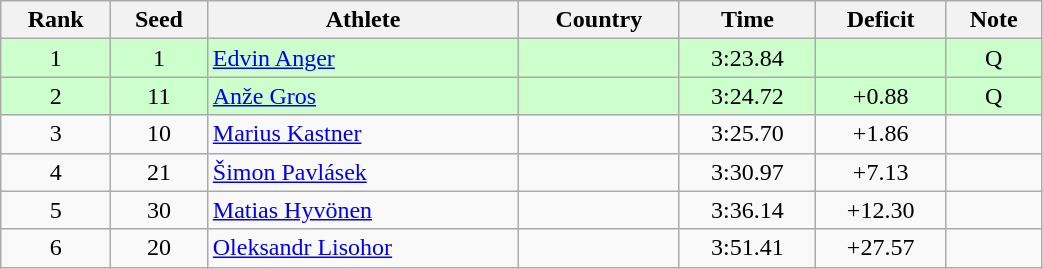<table class="wikitable sortable" style="text-align:center" width=55%>
<tr>
<th>Rank</th>
<th>Seed</th>
<th>Athlete</th>
<th>Country</th>
<th>Time</th>
<th>Deficit</th>
<th>Note</th>
</tr>
<tr bgcolor=ccffcc>
<td>1</td>
<td>1</td>
<td align="left"><a href='#'>Edvin Anger</a></td>
<td align=left></td>
<td>3:23.84</td>
<td></td>
<td>Q</td>
</tr>
<tr bgcolor=ccffcc>
<td>2</td>
<td>11</td>
<td align=left><a href='#'>Anže Gros</a></td>
<td align=left></td>
<td>3:24.72</td>
<td>+0.88</td>
<td>Q</td>
</tr>
<tr>
<td>3</td>
<td>10</td>
<td align=left><a href='#'>Marius Kastner</a></td>
<td align=left></td>
<td>3:25.70</td>
<td>+1.86</td>
<td></td>
</tr>
<tr>
<td>4</td>
<td>21</td>
<td align=left><a href='#'>Šimon Pavlásek</a></td>
<td align=left></td>
<td>3:30.97</td>
<td>+7.13</td>
<td></td>
</tr>
<tr>
<td>5</td>
<td>30</td>
<td align=left><a href='#'>Matias Hyvönen</a></td>
<td align=left></td>
<td>3:36.14</td>
<td>+12.30</td>
<td></td>
</tr>
<tr>
<td>6</td>
<td>20</td>
<td align=left><a href='#'>Oleksandr Lisohor</a></td>
<td align=left></td>
<td>3:51.41</td>
<td>+27.57</td>
<td></td>
</tr>
</table>
